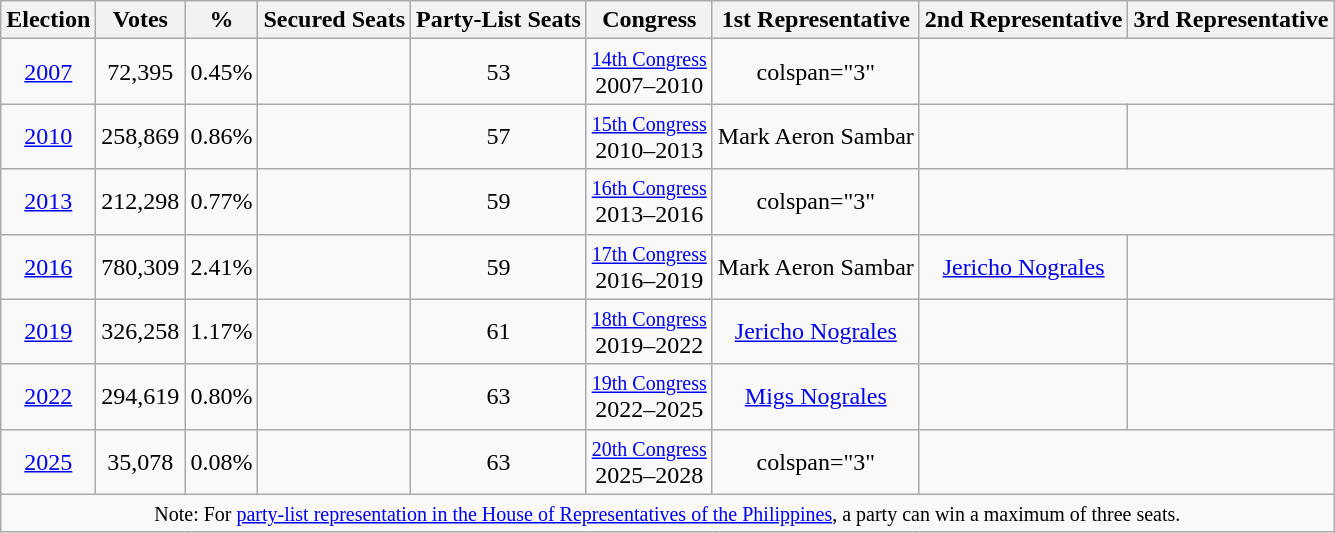<table class="wikitable" style="text-align:center">
<tr>
<th>Election</th>
<th>Votes</th>
<th>%</th>
<th>Secured Seats</th>
<th>Party-List Seats</th>
<th>Congress</th>
<th>1st Representative</th>
<th>2nd Representative</th>
<th>3rd Representative</th>
</tr>
<tr>
<td><a href='#'>2007</a></td>
<td>72,395</td>
<td>0.45%</td>
<td></td>
<td>53</td>
<td><small><a href='#'>14th Congress</a></small><br>2007–2010</td>
<td>colspan="3" </td>
</tr>
<tr>
<td><a href='#'>2010</a></td>
<td>258,869</td>
<td>0.86%</td>
<td></td>
<td>57</td>
<td><small><a href='#'>15th Congress</a></small><br>2010–2013</td>
<td>Mark Aeron Sambar</td>
<td></td>
<td></td>
</tr>
<tr>
<td><a href='#'>2013</a></td>
<td>212,298</td>
<td>0.77%</td>
<td></td>
<td>59</td>
<td><small><a href='#'>16th Congress</a></small><br>2013–2016</td>
<td>colspan="3" </td>
</tr>
<tr>
<td><a href='#'>2016</a></td>
<td>780,309</td>
<td>2.41%</td>
<td></td>
<td>59</td>
<td><small><a href='#'>17th Congress</a></small><br>2016–2019</td>
<td>Mark Aeron Sambar</td>
<td><a href='#'>Jericho Nograles</a></td>
<td></td>
</tr>
<tr>
<td><a href='#'>2019</a></td>
<td>326,258</td>
<td>1.17%</td>
<td></td>
<td>61</td>
<td><small><a href='#'>18th Congress</a></small><br>2019–2022</td>
<td><a href='#'>Jericho Nograles</a></td>
<td></td>
<td></td>
</tr>
<tr>
<td><a href='#'>2022</a></td>
<td>294,619</td>
<td>0.80%</td>
<td></td>
<td>63</td>
<td><small><a href='#'>19th Congress</a></small><br>2022–2025</td>
<td><a href='#'>Migs Nograles</a></td>
<td></td>
<td></td>
</tr>
<tr>
<td><a href='#'>2025</a></td>
<td>35,078</td>
<td>0.08%</td>
<td></td>
<td>63</td>
<td><small><a href='#'>20th Congress</a></small><br>2025–2028</td>
<td>colspan="3" </td>
</tr>
<tr>
<td colspan="9"><small>Note: For <a href='#'>party-list representation in the House of Representatives of the Philippines</a>, a party can win a maximum of three seats.</small></td>
</tr>
</table>
